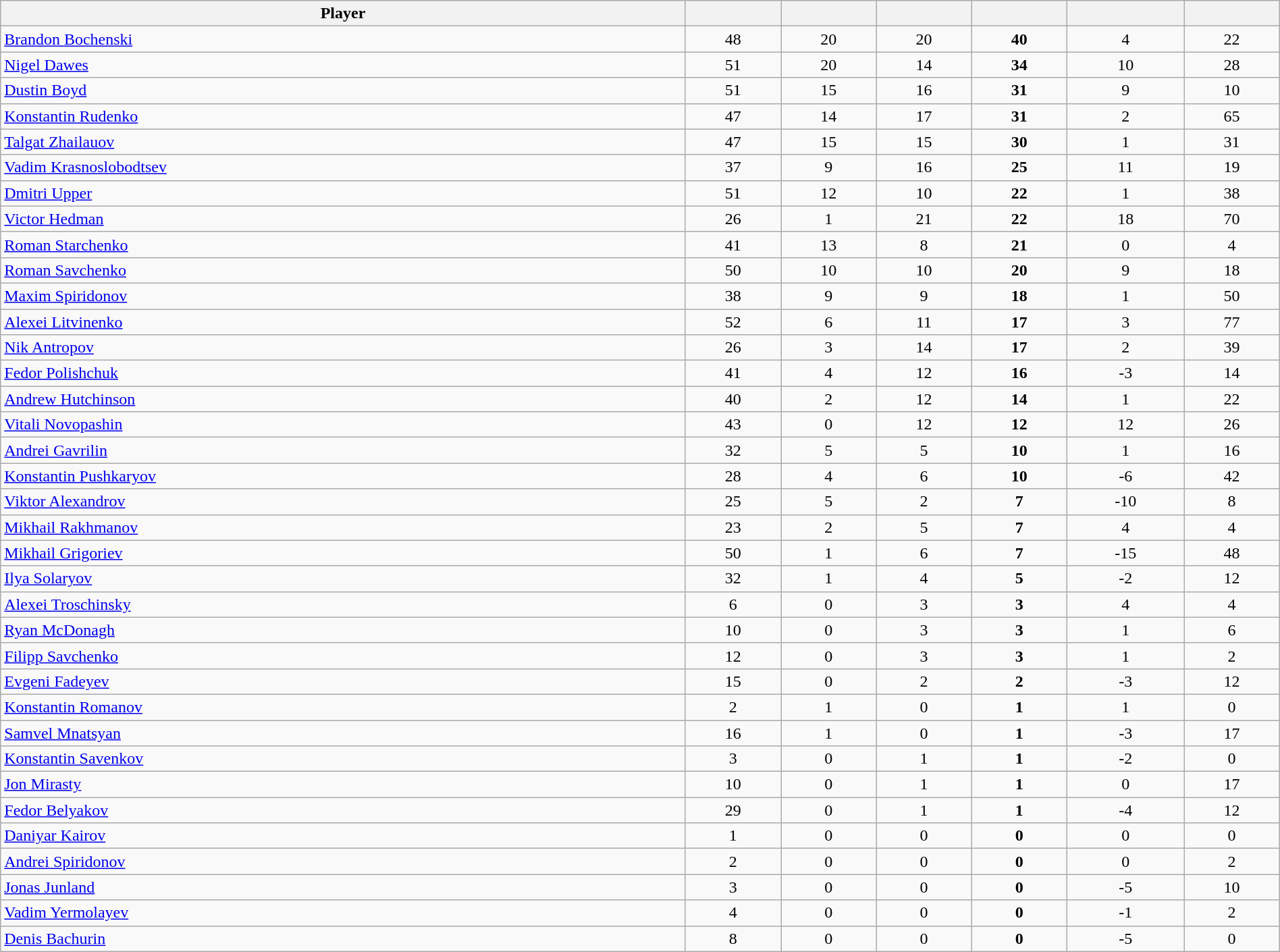<table class="wikitable sortable" style="width:100%; text-align:center;">
<tr align=center>
<th>Player</th>
<th></th>
<th></th>
<th></th>
<th></th>
<th data-sort-type="number"></th>
<th></th>
</tr>
<tr align=center>
<td align=left><a href='#'>Brandon Bochenski</a></td>
<td>48</td>
<td>20</td>
<td>20</td>
<td><strong>40</strong></td>
<td>4</td>
<td>22</td>
</tr>
<tr align=center>
<td align=left><a href='#'>Nigel Dawes</a></td>
<td>51</td>
<td>20</td>
<td>14</td>
<td><strong>34</strong></td>
<td>10</td>
<td>28</td>
</tr>
<tr align=center>
<td align=left><a href='#'>Dustin Boyd</a></td>
<td>51</td>
<td>15</td>
<td>16</td>
<td><strong>31</strong></td>
<td>9</td>
<td>10</td>
</tr>
<tr align=center>
<td align=left><a href='#'>Konstantin Rudenko</a></td>
<td>47</td>
<td>14</td>
<td>17</td>
<td><strong>31</strong></td>
<td>2</td>
<td>65</td>
</tr>
<tr align=center>
<td align=left><a href='#'>Talgat Zhailauov</a></td>
<td>47</td>
<td>15</td>
<td>15</td>
<td><strong>30</strong></td>
<td>1</td>
<td>31</td>
</tr>
<tr align=center>
<td align=left><a href='#'>Vadim Krasnoslobodtsev</a></td>
<td>37</td>
<td>9</td>
<td>16</td>
<td><strong>25</strong></td>
<td>11</td>
<td>19</td>
</tr>
<tr align=center>
<td align=left><a href='#'>Dmitri Upper</a></td>
<td>51</td>
<td>12</td>
<td>10</td>
<td><strong>22</strong></td>
<td>1</td>
<td>38</td>
</tr>
<tr align=center>
<td align=left><a href='#'>Victor Hedman</a></td>
<td>26</td>
<td>1</td>
<td>21</td>
<td><strong>22</strong></td>
<td>18</td>
<td>70</td>
</tr>
<tr align=center>
<td align=left><a href='#'>Roman Starchenko</a></td>
<td>41</td>
<td>13</td>
<td>8</td>
<td><strong>21</strong></td>
<td>0</td>
<td>4</td>
</tr>
<tr align=center>
<td align=left><a href='#'>Roman Savchenko</a></td>
<td>50</td>
<td>10</td>
<td>10</td>
<td><strong>20</strong></td>
<td>9</td>
<td>18</td>
</tr>
<tr align=center>
<td align=left><a href='#'>Maxim Spiridonov</a></td>
<td>38</td>
<td>9</td>
<td>9</td>
<td><strong>18</strong></td>
<td>1</td>
<td>50</td>
</tr>
<tr align=center>
<td align=left><a href='#'>Alexei Litvinenko</a></td>
<td>52</td>
<td>6</td>
<td>11</td>
<td><strong>17</strong></td>
<td>3</td>
<td>77</td>
</tr>
<tr align=center>
<td align=left><a href='#'>Nik Antropov</a></td>
<td>26</td>
<td>3</td>
<td>14</td>
<td><strong>17</strong></td>
<td>2</td>
<td>39</td>
</tr>
<tr align=center>
<td align=left><a href='#'>Fedor Polishchuk</a></td>
<td>41</td>
<td>4</td>
<td>12</td>
<td><strong>16</strong></td>
<td>-3</td>
<td>14</td>
</tr>
<tr align=center>
<td align=left><a href='#'>Andrew Hutchinson</a></td>
<td>40</td>
<td>2</td>
<td>12</td>
<td><strong>14</strong></td>
<td>1</td>
<td>22</td>
</tr>
<tr align=center>
<td align=left><a href='#'>Vitali Novopashin</a></td>
<td>43</td>
<td>0</td>
<td>12</td>
<td><strong>12</strong></td>
<td>12</td>
<td>26</td>
</tr>
<tr align=center>
<td align=left><a href='#'>Andrei Gavrilin</a></td>
<td>32</td>
<td>5</td>
<td>5</td>
<td><strong>10</strong></td>
<td>1</td>
<td>16</td>
</tr>
<tr align=center>
<td align=left><a href='#'>Konstantin Pushkaryov</a></td>
<td>28</td>
<td>4</td>
<td>6</td>
<td><strong>10</strong></td>
<td>-6</td>
<td>42</td>
</tr>
<tr align=center>
<td align=left><a href='#'>Viktor Alexandrov</a></td>
<td>25</td>
<td>5</td>
<td>2</td>
<td><strong>7</strong></td>
<td>-10</td>
<td>8</td>
</tr>
<tr align=center>
<td align=left><a href='#'>Mikhail Rakhmanov</a></td>
<td>23</td>
<td>2</td>
<td>5</td>
<td><strong>7</strong></td>
<td>4</td>
<td>4</td>
</tr>
<tr align=center>
<td align=left><a href='#'>Mikhail Grigoriev</a></td>
<td>50</td>
<td>1</td>
<td>6</td>
<td><strong>7</strong></td>
<td>-15</td>
<td>48</td>
</tr>
<tr align=center>
<td align=left><a href='#'>Ilya Solaryov</a></td>
<td>32</td>
<td>1</td>
<td>4</td>
<td><strong>5</strong></td>
<td>-2</td>
<td>12</td>
</tr>
<tr align=center>
<td align=left><a href='#'>Alexei Troschinsky</a></td>
<td>6</td>
<td>0</td>
<td>3</td>
<td><strong>3</strong></td>
<td>4</td>
<td>4</td>
</tr>
<tr align=center>
<td align=left><a href='#'>Ryan McDonagh</a></td>
<td>10</td>
<td>0</td>
<td>3</td>
<td><strong>3</strong></td>
<td>1</td>
<td>6</td>
</tr>
<tr align=center>
<td align=left><a href='#'>Filipp Savchenko</a></td>
<td>12</td>
<td>0</td>
<td>3</td>
<td><strong>3</strong></td>
<td>1</td>
<td>2</td>
</tr>
<tr align=center>
<td align=left><a href='#'>Evgeni Fadeyev</a></td>
<td>15</td>
<td>0</td>
<td>2</td>
<td><strong>2</strong></td>
<td>-3</td>
<td>12</td>
</tr>
<tr align=center>
<td align=left><a href='#'>Konstantin Romanov</a></td>
<td>2</td>
<td>1</td>
<td>0</td>
<td><strong>1</strong></td>
<td>1</td>
<td>0</td>
</tr>
<tr align=center>
<td align=left><a href='#'>Samvel Mnatsyan</a></td>
<td>16</td>
<td>1</td>
<td>0</td>
<td><strong>1</strong></td>
<td>-3</td>
<td>17</td>
</tr>
<tr align=center>
<td align=left><a href='#'>Konstantin Savenkov</a></td>
<td>3</td>
<td>0</td>
<td>1</td>
<td><strong>1</strong></td>
<td>-2</td>
<td>0</td>
</tr>
<tr align=center>
<td align=left><a href='#'>Jon Mirasty</a></td>
<td>10</td>
<td>0</td>
<td>1</td>
<td><strong>1</strong></td>
<td>0</td>
<td>17</td>
</tr>
<tr align=center>
<td align=left><a href='#'>Fedor Belyakov</a></td>
<td>29</td>
<td>0</td>
<td>1</td>
<td><strong>1</strong></td>
<td>-4</td>
<td>12</td>
</tr>
<tr align=center>
<td align=left><a href='#'>Daniyar Kairov</a></td>
<td>1</td>
<td>0</td>
<td>0</td>
<td><strong>0</strong></td>
<td>0</td>
<td>0</td>
</tr>
<tr align=center>
<td align=left><a href='#'>Andrei Spiridonov</a></td>
<td>2</td>
<td>0</td>
<td>0</td>
<td><strong>0</strong></td>
<td>0</td>
<td>2</td>
</tr>
<tr align=center>
<td align=left><a href='#'>Jonas Junland</a></td>
<td>3</td>
<td>0</td>
<td>0</td>
<td><strong>0</strong></td>
<td>-5</td>
<td>10</td>
</tr>
<tr align=center>
<td align=left><a href='#'>Vadim Yermolayev</a></td>
<td>4</td>
<td>0</td>
<td>0</td>
<td><strong>0</strong></td>
<td>-1</td>
<td>2</td>
</tr>
<tr align=center>
<td align=left><a href='#'>Denis Bachurin</a></td>
<td>8</td>
<td>0</td>
<td>0</td>
<td><strong>0</strong></td>
<td>-5</td>
<td>0</td>
</tr>
</table>
